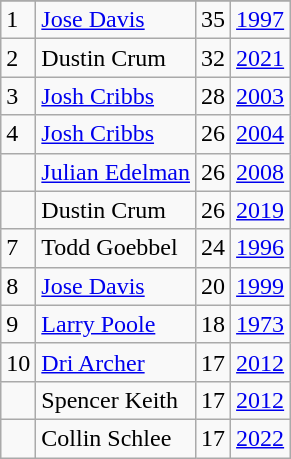<table class="wikitable" style="display:inline-table;">
<tr>
</tr>
<tr>
<td>1</td>
<td><a href='#'>Jose Davis</a></td>
<td><abbr>35</abbr></td>
<td><a href='#'>1997</a></td>
</tr>
<tr>
<td>2</td>
<td>Dustin Crum</td>
<td><abbr>32</abbr></td>
<td><a href='#'>2021</a></td>
</tr>
<tr>
<td>3</td>
<td><a href='#'>Josh Cribbs</a></td>
<td><abbr>28</abbr></td>
<td><a href='#'>2003</a></td>
</tr>
<tr>
<td>4</td>
<td><a href='#'>Josh Cribbs</a></td>
<td><abbr>26</abbr></td>
<td><a href='#'>2004</a></td>
</tr>
<tr>
<td></td>
<td><a href='#'>Julian Edelman</a></td>
<td><abbr>26</abbr></td>
<td><a href='#'>2008</a></td>
</tr>
<tr>
<td></td>
<td>Dustin Crum</td>
<td><abbr>26</abbr></td>
<td><a href='#'>2019</a></td>
</tr>
<tr>
<td>7</td>
<td>Todd Goebbel</td>
<td><abbr>24</abbr></td>
<td><a href='#'>1996</a></td>
</tr>
<tr>
<td>8</td>
<td><a href='#'>Jose Davis</a></td>
<td><abbr>20</abbr></td>
<td><a href='#'>1999</a></td>
</tr>
<tr>
<td>9</td>
<td><a href='#'>Larry Poole</a></td>
<td><abbr>18</abbr></td>
<td><a href='#'>1973</a></td>
</tr>
<tr>
<td>10</td>
<td><a href='#'>Dri Archer</a></td>
<td><abbr>17</abbr></td>
<td><a href='#'>2012</a></td>
</tr>
<tr>
<td></td>
<td>Spencer Keith</td>
<td><abbr>17</abbr></td>
<td><a href='#'>2012</a></td>
</tr>
<tr>
<td></td>
<td>Collin Schlee</td>
<td><abbr>17</abbr></td>
<td><a href='#'>2022</a></td>
</tr>
</table>
